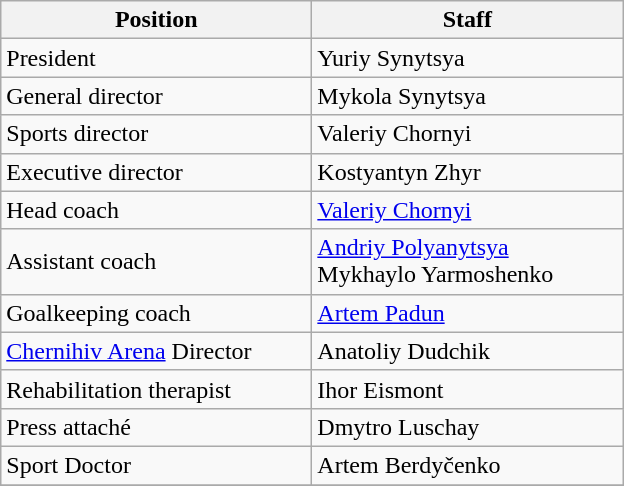<table class="wikitable" style="text-align: left">
<tr>
<th width=200>Position</th>
<th width=200>Staff</th>
</tr>
<tr>
<td>President</td>
<td> Yuriy Synytsya</td>
</tr>
<tr>
<td>General director</td>
<td> Mykola Synytsya</td>
</tr>
<tr>
<td>Sports director</td>
<td> Valeriy Chornyi</td>
</tr>
<tr>
<td>Executive director</td>
<td> Kostyantyn Zhyr</td>
</tr>
<tr>
<td>Head coach</td>
<td> <a href='#'>Valeriy Chornyi</a></td>
</tr>
<tr>
<td>Assistant coach</td>
<td> <a href='#'>Andriy Polyanytsya</a><br> Mykhaylo Yarmoshenko</td>
</tr>
<tr>
<td>Goalkeeping coach</td>
<td> <a href='#'>Artem Padun</a></td>
</tr>
<tr>
<td><a href='#'>Chernihiv Arena</a> Director</td>
<td> Anatoliy Dudchik</td>
</tr>
<tr>
<td>Rehabilitation therapist</td>
<td> Ihor Eismont</td>
</tr>
<tr>
<td>Press attaché</td>
<td> Dmytro Luschay</td>
</tr>
<tr>
<td>Sport Doctor</td>
<td> Artem Berdyčenko</td>
</tr>
<tr>
</tr>
</table>
